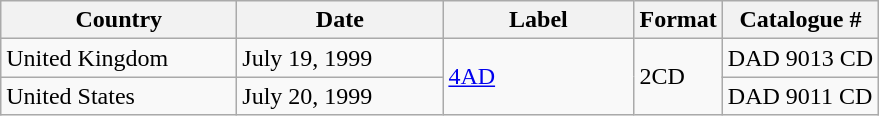<table class="wikitable">
<tr>
<th width="150px">Country</th>
<th width="130px">Date</th>
<th width="120px">Label</th>
<th>Format</th>
<th>Catalogue #</th>
</tr>
<tr>
<td>United Kingdom</td>
<td>July 19, 1999</td>
<td rowspan="2"><a href='#'>4AD</a></td>
<td rowspan="2">2CD</td>
<td>DAD 9013 CD</td>
</tr>
<tr>
<td>United States</td>
<td>July 20, 1999</td>
<td>DAD 9011 CD</td>
</tr>
</table>
